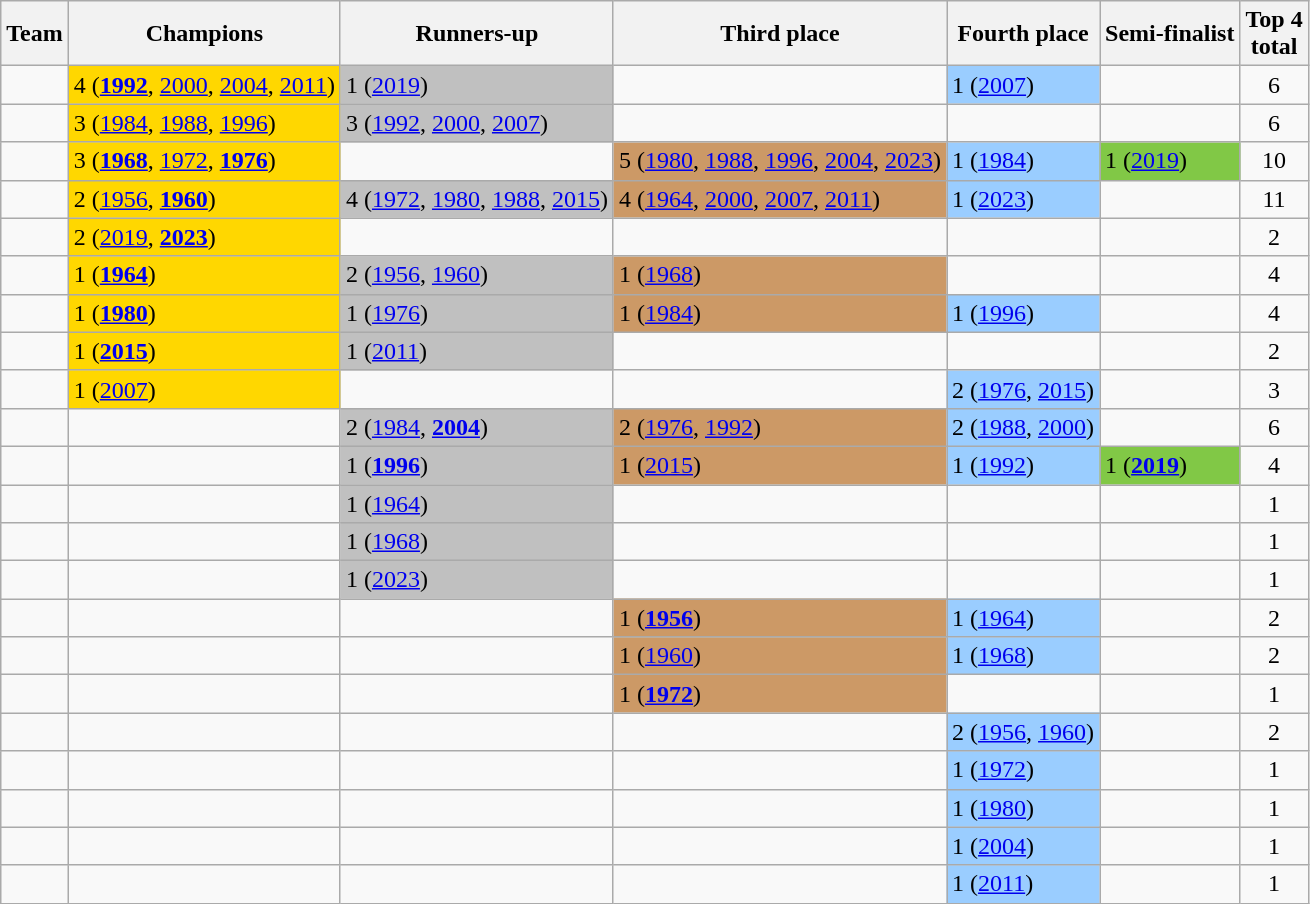<table class="wikitable" style="text-align:left">
<tr>
<th>Team</th>
<th>Champions</th>
<th>Runners-up</th>
<th>Third place</th>
<th>Fourth place</th>
<th>Semi-finalist</th>
<th>Top 4<br>total</th>
</tr>
<tr>
<td></td>
<td style=background:#FFD700>4 (<strong><a href='#'>1992</a></strong>, <a href='#'>2000</a>, <a href='#'>2004</a>, <a href='#'>2011</a>)</td>
<td style=background:#C0C0C0>1 (<a href='#'>2019</a>)</td>
<td></td>
<td style=background:#9ACDFF>1 (<a href='#'>2007</a>)</td>
<td></td>
<td align=center>6</td>
</tr>
<tr>
<td></td>
<td style=background:#FFD700>3 (<a href='#'>1984</a>, <a href='#'>1988</a>, <a href='#'>1996</a>)</td>
<td style=background:#C0C0C0>3 (<a href='#'>1992</a>, <a href='#'>2000</a>, <a href='#'>2007</a>)</td>
<td></td>
<td></td>
<td></td>
<td align=center>6</td>
</tr>
<tr>
<td></td>
<td style=background:#FFD700>3 (<strong><a href='#'>1968</a></strong>, <a href='#'>1972</a>, <strong><a href='#'>1976</a></strong>)</td>
<td></td>
<td style=background:#CC9966>5 (<a href='#'>1980</a>, <a href='#'>1988</a>, <a href='#'>1996</a>, <a href='#'>2004</a>, <a href='#'>2023</a>)</td>
<td style=background:#9ACDFF>1 (<a href='#'>1984</a>)</td>
<td style="background:#81c846">1 (<a href='#'>2019</a>)</td>
<td align=center>10</td>
</tr>
<tr>
<td></td>
<td style=background:#FFD700>2 (<a href='#'>1956</a>, <strong><a href='#'>1960</a></strong>)</td>
<td style=background:#C0C0C0>4 (<a href='#'>1972</a>, <a href='#'>1980</a>, <a href='#'>1988</a>, <a href='#'>2015</a>)</td>
<td style=background:#CC9966>4 (<a href='#'>1964</a>, <a href='#'>2000</a>, <a href='#'>2007</a>, <a href='#'>2011</a>)</td>
<td style="background:#9ACDFF">1 (<a href='#'>2023</a>)</td>
<td></td>
<td align=center>11</td>
</tr>
<tr>
<td></td>
<td style=background:#FFD700>2 (<a href='#'>2019</a>, <strong><a href='#'>2023</a></strong>)</td>
<td></td>
<td></td>
<td></td>
<td></td>
<td align=center>2</td>
</tr>
<tr>
<td></td>
<td style=background:#FFD700>1 (<strong><a href='#'>1964</a></strong>)</td>
<td style=background:#C0C0C0>2 (<a href='#'>1956</a>, <a href='#'>1960</a>)</td>
<td style=background:#CC9966>1 (<a href='#'>1968</a>)</td>
<td></td>
<td></td>
<td align=center>4</td>
</tr>
<tr>
<td></td>
<td style=background:#FFD700>1 (<strong><a href='#'>1980</a></strong>)</td>
<td style=background:#C0C0C0>1 (<a href='#'>1976</a>)</td>
<td style=background:#CC9966>1 (<a href='#'>1984</a>)</td>
<td style=background:#9ACDFF>1 (<a href='#'>1996</a>)</td>
<td></td>
<td align=center>4</td>
</tr>
<tr>
<td></td>
<td style=background:#FFD700>1 (<strong><a href='#'>2015</a></strong>)</td>
<td style=background:#C0C0C0>1 (<a href='#'>2011</a>)</td>
<td></td>
<td></td>
<td></td>
<td align=center>2</td>
</tr>
<tr>
<td></td>
<td style=background:#FFD700>1 (<a href='#'>2007</a>)</td>
<td></td>
<td></td>
<td style=background:#9ACDFF>2 (<a href='#'>1976</a>, <a href='#'>2015</a>)</td>
<td></td>
<td align=center>3</td>
</tr>
<tr>
<td></td>
<td></td>
<td style=background:#C0C0C0>2 (<a href='#'>1984</a>, <strong><a href='#'>2004</a></strong>)</td>
<td style=background:#CC9966>2 (<a href='#'>1976</a>, <a href='#'>1992</a>)</td>
<td style=background:#9ACDFF>2 (<a href='#'>1988</a>, <a href='#'>2000</a>)</td>
<td></td>
<td align=center>6</td>
</tr>
<tr>
<td></td>
<td></td>
<td style=background:#C0C0C0>1 (<strong><a href='#'>1996</a></strong>)</td>
<td style=background:#CC9966>1 (<a href='#'>2015</a>)</td>
<td style=background:#9ACDFF>1 (<a href='#'>1992</a>)</td>
<td style="background:#81c846">1 (<strong><a href='#'>2019</a></strong>)</td>
<td align=center>4</td>
</tr>
<tr>
<td></td>
<td></td>
<td style=background:#C0C0C0>1 (<a href='#'>1964</a>)</td>
<td></td>
<td></td>
<td></td>
<td align=center>1</td>
</tr>
<tr>
<td></td>
<td></td>
<td style=background:#C0C0C0>1 (<a href='#'>1968</a>)</td>
<td></td>
<td></td>
<td></td>
<td align=center>1</td>
</tr>
<tr>
<td></td>
<td></td>
<td style=background:#C0C0C0>1 (<a href='#'>2023</a>)</td>
<td></td>
<td></td>
<td></td>
<td align=center>1</td>
</tr>
<tr>
<td></td>
<td></td>
<td></td>
<td style=background:#CC9966>1 (<strong><a href='#'>1956</a></strong>)</td>
<td style=background:#9ACDFF>1 (<a href='#'>1964</a>)</td>
<td></td>
<td align=center>2</td>
</tr>
<tr>
<td></td>
<td></td>
<td></td>
<td style=background:#CC9966>1 (<a href='#'>1960</a>)</td>
<td style=background:#9ACDFF>1 (<a href='#'>1968</a>)</td>
<td></td>
<td align=center>2</td>
</tr>
<tr>
<td></td>
<td></td>
<td></td>
<td style=background:#CC9966>1 (<strong><a href='#'>1972</a></strong>)</td>
<td></td>
<td></td>
<td align=center>1</td>
</tr>
<tr>
<td></td>
<td></td>
<td></td>
<td></td>
<td style=background:#9ACDFF>2 (<a href='#'>1956</a>, <a href='#'>1960</a>)</td>
<td></td>
<td align=center>2</td>
</tr>
<tr>
<td></td>
<td></td>
<td></td>
<td></td>
<td style=background:#9ACDFF>1 (<a href='#'>1972</a>)</td>
<td></td>
<td align=center>1</td>
</tr>
<tr>
<td></td>
<td></td>
<td></td>
<td></td>
<td style=background:#9ACDFF>1 (<a href='#'>1980</a>)</td>
<td></td>
<td align=center>1</td>
</tr>
<tr>
<td></td>
<td></td>
<td></td>
<td></td>
<td style=background:#9ACDFF>1 (<a href='#'>2004</a>)</td>
<td></td>
<td align=center>1</td>
</tr>
<tr>
<td></td>
<td></td>
<td></td>
<td></td>
<td style=background:#9ACDFF>1 (<a href='#'>2011</a>)</td>
<td></td>
<td align=center>1</td>
</tr>
</table>
